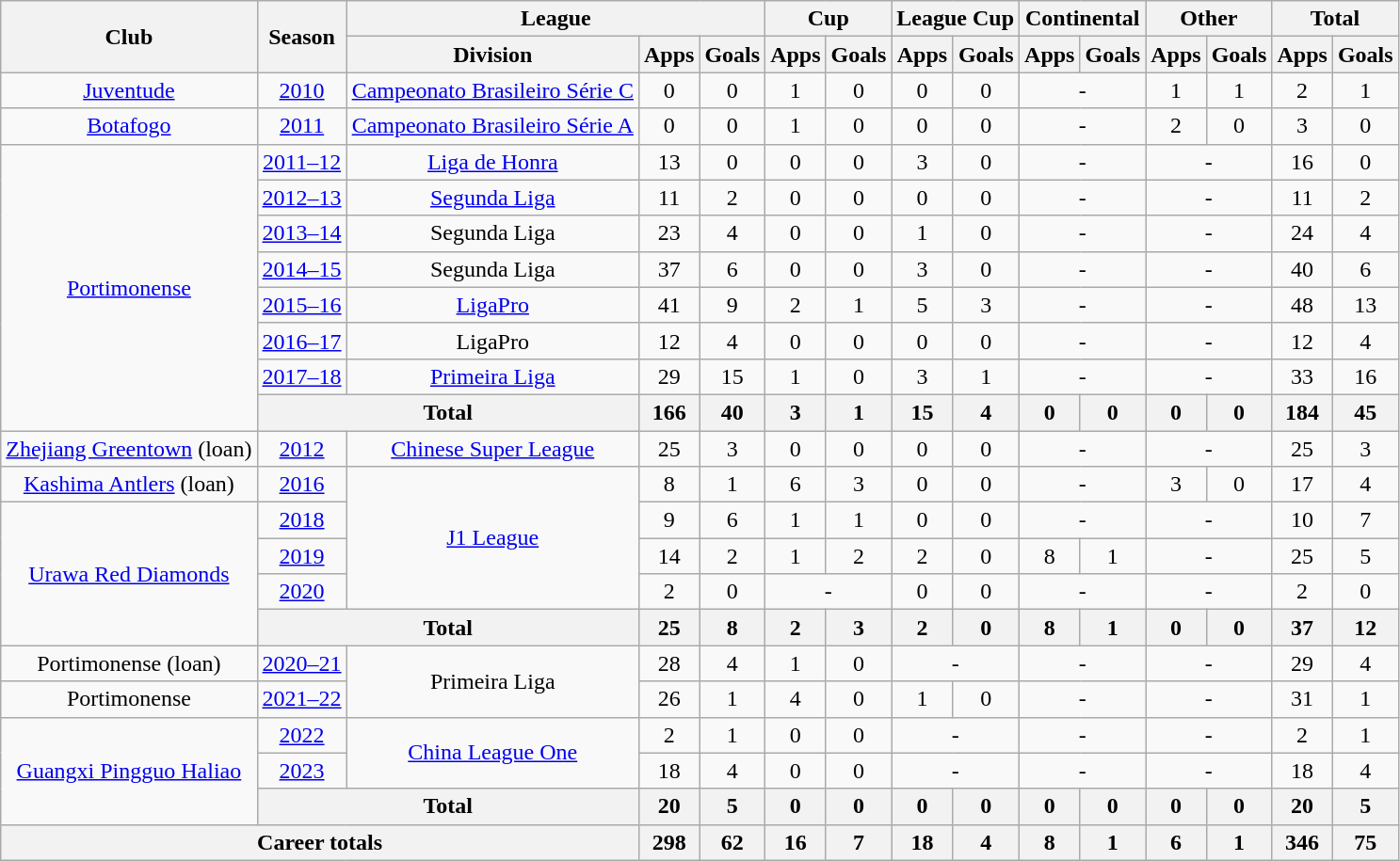<table class="wikitable" style="text-align: center">
<tr>
<th rowspan="2">Club</th>
<th rowspan="2">Season</th>
<th colspan="3">League</th>
<th colspan="2">Cup</th>
<th colspan="2">League Cup</th>
<th colspan="2">Continental</th>
<th colspan="2">Other</th>
<th colspan="2">Total</th>
</tr>
<tr>
<th>Division</th>
<th>Apps</th>
<th>Goals</th>
<th>Apps</th>
<th>Goals</th>
<th>Apps</th>
<th>Goals</th>
<th>Apps</th>
<th>Goals</th>
<th>Apps</th>
<th>Goals</th>
<th>Apps</th>
<th>Goals</th>
</tr>
<tr>
<td><a href='#'>Juventude</a></td>
<td><a href='#'>2010</a></td>
<td><a href='#'>Campeonato Brasileiro Série C</a></td>
<td>0</td>
<td>0</td>
<td>1</td>
<td>0</td>
<td>0</td>
<td>0</td>
<td colspan="2">-</td>
<td>1</td>
<td>1</td>
<td>2</td>
<td>1</td>
</tr>
<tr>
<td><a href='#'>Botafogo</a></td>
<td><a href='#'>2011</a></td>
<td><a href='#'>Campeonato Brasileiro Série A</a></td>
<td>0</td>
<td>0</td>
<td>1</td>
<td>0</td>
<td>0</td>
<td>0</td>
<td colspan="2">-</td>
<td>2</td>
<td>0</td>
<td>3</td>
<td>0</td>
</tr>
<tr>
<td rowspan="8"><a href='#'>Portimonense</a></td>
<td><a href='#'>2011–12</a></td>
<td><a href='#'>Liga de Honra</a></td>
<td>13</td>
<td>0</td>
<td>0</td>
<td>0</td>
<td>3</td>
<td>0</td>
<td colspan="2">-</td>
<td colspan="2">-</td>
<td>16</td>
<td>0</td>
</tr>
<tr>
<td><a href='#'>2012–13</a></td>
<td><a href='#'>Segunda Liga</a></td>
<td>11</td>
<td>2</td>
<td>0</td>
<td>0</td>
<td>0</td>
<td>0</td>
<td colspan="2">-</td>
<td colspan="2">-</td>
<td>11</td>
<td>2</td>
</tr>
<tr>
<td><a href='#'>2013–14</a></td>
<td>Segunda Liga</td>
<td>23</td>
<td>4</td>
<td>0</td>
<td>0</td>
<td>1</td>
<td>0</td>
<td colspan="2">-</td>
<td colspan="2">-</td>
<td>24</td>
<td>4</td>
</tr>
<tr>
<td><a href='#'>2014–15</a></td>
<td>Segunda Liga</td>
<td>37</td>
<td>6</td>
<td>0</td>
<td>0</td>
<td>3</td>
<td>0</td>
<td colspan="2">-</td>
<td colspan="2">-</td>
<td>40</td>
<td>6</td>
</tr>
<tr>
<td><a href='#'>2015–16</a></td>
<td><a href='#'>LigaPro</a></td>
<td>41</td>
<td>9</td>
<td>2</td>
<td>1</td>
<td>5</td>
<td>3</td>
<td colspan="2">-</td>
<td colspan="2">-</td>
<td>48</td>
<td>13</td>
</tr>
<tr>
<td><a href='#'>2016–17</a></td>
<td>LigaPro</td>
<td>12</td>
<td>4</td>
<td>0</td>
<td>0</td>
<td>0</td>
<td>0</td>
<td colspan="2">-</td>
<td colspan="2">-</td>
<td>12</td>
<td>4</td>
</tr>
<tr>
<td><a href='#'>2017–18</a></td>
<td><a href='#'>Primeira Liga</a></td>
<td>29</td>
<td>15</td>
<td>1</td>
<td>0</td>
<td>3</td>
<td>1</td>
<td colspan="2">-</td>
<td colspan="2">-</td>
<td>33</td>
<td>16</td>
</tr>
<tr>
<th colspan="2">Total</th>
<th>166</th>
<th>40</th>
<th>3</th>
<th>1</th>
<th>15</th>
<th>4</th>
<th>0</th>
<th>0</th>
<th>0</th>
<th>0</th>
<th>184</th>
<th>45</th>
</tr>
<tr>
<td><a href='#'>Zhejiang Greentown</a> (loan)</td>
<td><a href='#'>2012</a></td>
<td><a href='#'>Chinese Super League</a></td>
<td>25</td>
<td>3</td>
<td>0</td>
<td>0</td>
<td>0</td>
<td>0</td>
<td colspan="2">-</td>
<td colspan="2">-</td>
<td>25</td>
<td>3</td>
</tr>
<tr>
<td><a href='#'>Kashima Antlers</a> (loan)</td>
<td><a href='#'>2016</a></td>
<td rowspan=4><a href='#'>J1 League</a></td>
<td>8</td>
<td>1</td>
<td>6</td>
<td>3</td>
<td>0</td>
<td>0</td>
<td colspan="2">-</td>
<td>3</td>
<td>0</td>
<td>17</td>
<td>4</td>
</tr>
<tr>
<td rowspan=4><a href='#'>Urawa Red Diamonds</a></td>
<td><a href='#'>2018</a></td>
<td>9</td>
<td>6</td>
<td>1</td>
<td>1</td>
<td>0</td>
<td>0</td>
<td colspan="2">-</td>
<td colspan="2">-</td>
<td>10</td>
<td>7</td>
</tr>
<tr>
<td><a href='#'>2019</a></td>
<td>14</td>
<td>2</td>
<td>1</td>
<td>2</td>
<td>2</td>
<td>0</td>
<td>8</td>
<td>1</td>
<td colspan="2">-</td>
<td>25</td>
<td>5</td>
</tr>
<tr>
<td><a href='#'>2020</a></td>
<td>2</td>
<td>0</td>
<td colspan="2">-</td>
<td>0</td>
<td>0</td>
<td colspan="2">-</td>
<td colspan="2">-</td>
<td>2</td>
<td>0</td>
</tr>
<tr>
<th colspan="2">Total</th>
<th>25</th>
<th>8</th>
<th>2</th>
<th>3</th>
<th>2</th>
<th>0</th>
<th>8</th>
<th>1</th>
<th>0</th>
<th>0</th>
<th>37</th>
<th>12</th>
</tr>
<tr>
<td>Portimonense (loan)</td>
<td><a href='#'>2020–21</a></td>
<td rowspan=2>Primeira Liga</td>
<td>28</td>
<td>4</td>
<td>1</td>
<td>0</td>
<td colspan="2">-</td>
<td colspan="2">-</td>
<td colspan="2">-</td>
<td>29</td>
<td>4</td>
</tr>
<tr>
<td>Portimonense</td>
<td><a href='#'>2021–22</a></td>
<td>26</td>
<td>1</td>
<td>4</td>
<td>0</td>
<td>1</td>
<td>0</td>
<td colspan="2">-</td>
<td colspan="2">-</td>
<td>31</td>
<td>1</td>
</tr>
<tr>
<td rowspan=3><a href='#'>Guangxi Pingguo Haliao</a></td>
<td><a href='#'>2022</a></td>
<td rowspan=2><a href='#'>China League One</a></td>
<td>2</td>
<td>1</td>
<td>0</td>
<td>0</td>
<td colspan="2">-</td>
<td colspan="2">-</td>
<td colspan="2">-</td>
<td>2</td>
<td>1</td>
</tr>
<tr>
<td><a href='#'>2023</a></td>
<td>18</td>
<td>4</td>
<td>0</td>
<td>0</td>
<td colspan="2">-</td>
<td colspan="2">-</td>
<td colspan="2">-</td>
<td>18</td>
<td>4</td>
</tr>
<tr>
<th colspan="2">Total</th>
<th>20</th>
<th>5</th>
<th>0</th>
<th>0</th>
<th>0</th>
<th>0</th>
<th>0</th>
<th>0</th>
<th>0</th>
<th>0</th>
<th>20</th>
<th>5</th>
</tr>
<tr>
<th colspan="3">Career totals</th>
<th>298</th>
<th>62</th>
<th>16</th>
<th>7</th>
<th>18</th>
<th>4</th>
<th>8</th>
<th>1</th>
<th>6</th>
<th>1</th>
<th>346</th>
<th>75</th>
</tr>
</table>
